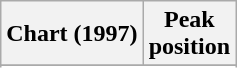<table class="wikitable sortable">
<tr>
<th align="left">Chart (1997)</th>
<th align="center">Peak<br>position</th>
</tr>
<tr>
</tr>
<tr>
</tr>
</table>
